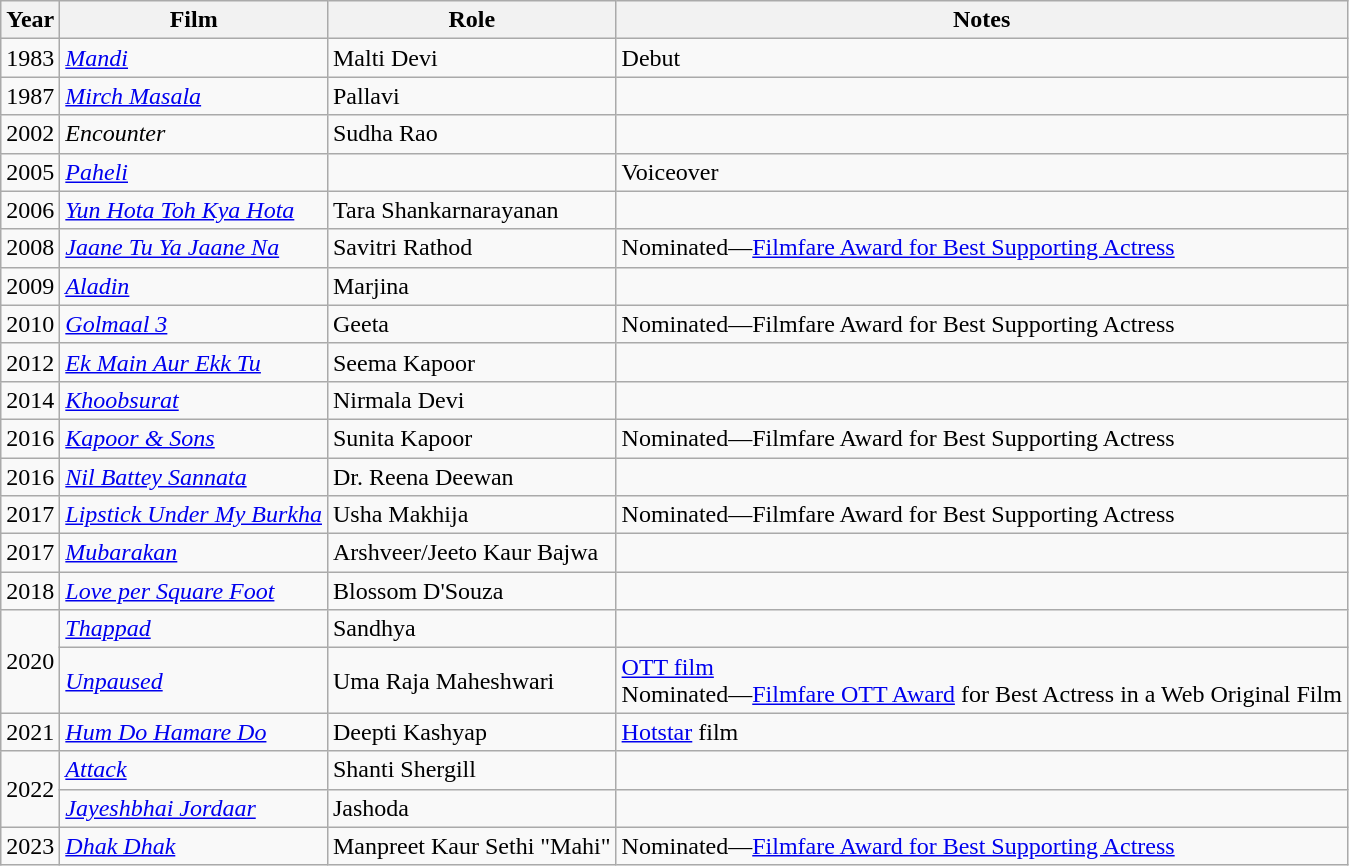<table class="wikitable">
<tr>
<th>Year</th>
<th>Film</th>
<th>Role</th>
<th>Notes</th>
</tr>
<tr>
<td>1983</td>
<td><em><a href='#'>Mandi</a></em></td>
<td>Malti Devi</td>
<td>Debut</td>
</tr>
<tr>
<td>1987</td>
<td><em><a href='#'>Mirch Masala</a></em></td>
<td>Pallavi</td>
<td></td>
</tr>
<tr>
<td>2002</td>
<td><em>Encounter</em></td>
<td>Sudha Rao</td>
<td></td>
</tr>
<tr>
<td>2005</td>
<td><em><a href='#'>Paheli</a></em></td>
<td></td>
<td>Voiceover</td>
</tr>
<tr>
<td>2006</td>
<td><em><a href='#'>Yun Hota Toh Kya Hota</a></em></td>
<td>Tara Shankarnarayanan</td>
<td></td>
</tr>
<tr>
<td>2008</td>
<td><em><a href='#'>Jaane Tu Ya Jaane Na</a></em></td>
<td>Savitri Rathod</td>
<td>Nominated—<a href='#'>Filmfare Award for Best Supporting Actress</a></td>
</tr>
<tr>
<td>2009</td>
<td><em><a href='#'>Aladin</a></em></td>
<td>Marjina</td>
<td></td>
</tr>
<tr>
<td>2010</td>
<td><em><a href='#'>Golmaal 3</a></em></td>
<td>Geeta</td>
<td>Nominated—Filmfare Award for Best Supporting Actress</td>
</tr>
<tr>
<td>2012</td>
<td><em><a href='#'>Ek Main Aur Ekk Tu</a></em></td>
<td>Seema Kapoor</td>
<td></td>
</tr>
<tr>
<td>2014</td>
<td><em><a href='#'>Khoobsurat</a></em></td>
<td>Nirmala Devi</td>
<td></td>
</tr>
<tr>
<td>2016</td>
<td><em><a href='#'>Kapoor & Sons</a></em></td>
<td>Sunita Kapoor</td>
<td>Nominated—Filmfare Award for Best Supporting Actress</td>
</tr>
<tr>
<td>2016</td>
<td><em><a href='#'>Nil Battey Sannata</a></em></td>
<td>Dr. Reena Deewan</td>
<td></td>
</tr>
<tr>
<td>2017</td>
<td><em><a href='#'>Lipstick Under My Burkha</a></em></td>
<td>Usha Makhija</td>
<td>Nominated—Filmfare Award for Best Supporting Actress</td>
</tr>
<tr>
<td>2017</td>
<td><em><a href='#'>Mubarakan</a></em></td>
<td>Arshveer/Jeeto Kaur Bajwa</td>
<td></td>
</tr>
<tr>
<td>2018</td>
<td><em><a href='#'>Love per Square Foot</a></em></td>
<td>Blossom D'Souza</td>
<td></td>
</tr>
<tr>
<td rowspan="2">2020</td>
<td><em><a href='#'>Thappad</a></em></td>
<td>Sandhya</td>
<td></td>
</tr>
<tr>
<td><em><a href='#'>Unpaused</a></em></td>
<td>Uma Raja Maheshwari</td>
<td><a href='#'>OTT film</a><br>Nominated—<a href='#'>Filmfare OTT Award</a> for Best Actress in a Web Original Film</td>
</tr>
<tr>
<td>2021</td>
<td><em><a href='#'>Hum Do Hamare Do</a></em></td>
<td>Deepti Kashyap</td>
<td><a href='#'>Hotstar</a> film</td>
</tr>
<tr>
<td Rowspan=2>2022</td>
<td><em><a href='#'>Attack</a></em></td>
<td>Shanti Shergill</td>
<td></td>
</tr>
<tr>
<td><em><a href='#'>Jayeshbhai Jordaar</a></em></td>
<td>Jashoda</td>
<td></td>
</tr>
<tr>
<td>2023</td>
<td><em><a href='#'>Dhak Dhak</a></em></td>
<td>Manpreet Kaur Sethi "Mahi"</td>
<td>Nominated—<a href='#'>Filmfare Award for Best Supporting Actress</a></td>
</tr>
</table>
